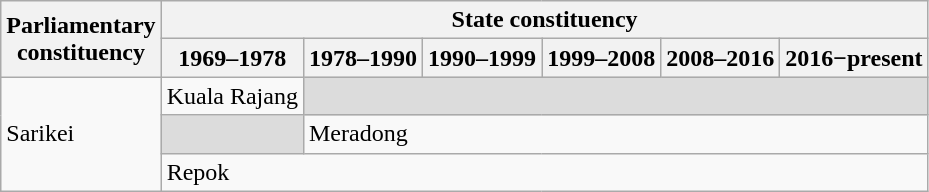<table class="wikitable">
<tr>
<th rowspan="2">Parliamentary<br>constituency</th>
<th colspan="6">State constituency</th>
</tr>
<tr>
<th>1969–1978</th>
<th>1978–1990</th>
<th>1990–1999</th>
<th>1999–2008</th>
<th>2008–2016</th>
<th>2016−present</th>
</tr>
<tr>
<td rowspan="3">Sarikei</td>
<td>Kuala Rajang</td>
<td colspan="5" bgcolor="dcdcdc"></td>
</tr>
<tr>
<td bgcolor="dcdcdc"></td>
<td colspan="5">Meradong</td>
</tr>
<tr>
<td colspan="6">Repok</td>
</tr>
</table>
